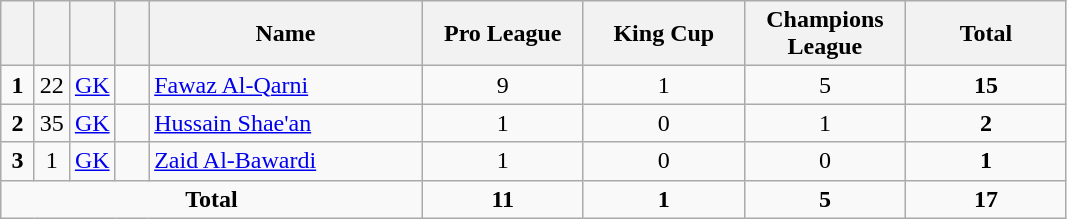<table class="wikitable" style="text-align:center">
<tr>
<th width=15></th>
<th width=15></th>
<th width=15></th>
<th width=15></th>
<th width=175>Name</th>
<th width=100>Pro League</th>
<th width=100>King Cup</th>
<th width=100>Champions League</th>
<th width=100>Total</th>
</tr>
<tr>
<td><strong>1</strong></td>
<td>22</td>
<td><a href='#'>GK</a></td>
<td></td>
<td align=left><a href='#'>Fawaz Al-Qarni</a></td>
<td>9</td>
<td>1</td>
<td>5</td>
<td><strong>15</strong></td>
</tr>
<tr>
<td><strong>2</strong></td>
<td>35</td>
<td><a href='#'>GK</a></td>
<td></td>
<td align=left><a href='#'>Hussain Shae'an</a></td>
<td>1</td>
<td>0</td>
<td>1</td>
<td><strong>2</strong></td>
</tr>
<tr>
<td><strong>3</strong></td>
<td>1</td>
<td><a href='#'>GK</a></td>
<td></td>
<td align=left><a href='#'>Zaid Al-Bawardi</a></td>
<td>1</td>
<td>0</td>
<td>0</td>
<td><strong>1</strong></td>
</tr>
<tr>
<td colspan=5><strong>Total</strong></td>
<td><strong>11</strong></td>
<td><strong>1</strong></td>
<td><strong>5</strong></td>
<td><strong>17</strong></td>
</tr>
</table>
